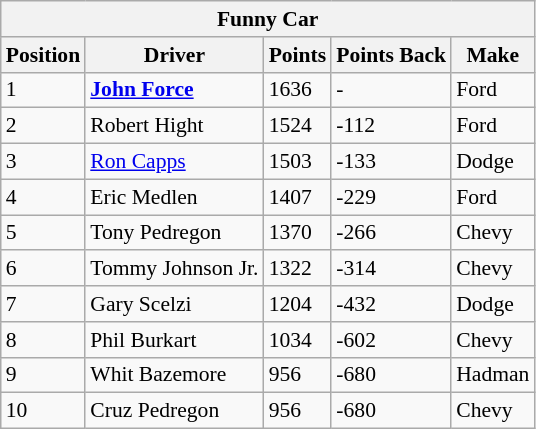<table class="wikitable" style="font-size:90%;">
<tr>
<th colspan="5">Funny Car</th>
</tr>
<tr>
<th>Position</th>
<th>Driver</th>
<th>Points</th>
<th>Points Back</th>
<th>Make</th>
</tr>
<tr>
<td>1</td>
<td><strong><a href='#'>John Force</a></strong></td>
<td>1636</td>
<td>-</td>
<td>Ford</td>
</tr>
<tr>
<td>2</td>
<td>Robert Hight</td>
<td>1524</td>
<td>-112</td>
<td>Ford</td>
</tr>
<tr>
<td>3</td>
<td><a href='#'>Ron Capps</a></td>
<td>1503</td>
<td>-133</td>
<td>Dodge</td>
</tr>
<tr>
<td>4</td>
<td>Eric Medlen</td>
<td>1407</td>
<td>-229</td>
<td>Ford</td>
</tr>
<tr>
<td>5</td>
<td>Tony Pedregon</td>
<td>1370</td>
<td>-266</td>
<td>Chevy</td>
</tr>
<tr>
<td>6</td>
<td>Tommy Johnson Jr.</td>
<td>1322</td>
<td>-314</td>
<td>Chevy</td>
</tr>
<tr>
<td>7</td>
<td>Gary Scelzi</td>
<td>1204</td>
<td>-432</td>
<td>Dodge</td>
</tr>
<tr>
<td>8</td>
<td>Phil Burkart</td>
<td>1034</td>
<td>-602</td>
<td>Chevy</td>
</tr>
<tr>
<td>9</td>
<td>Whit Bazemore</td>
<td>956</td>
<td>-680</td>
<td>Hadman</td>
</tr>
<tr>
<td>10</td>
<td>Cruz Pedregon</td>
<td>956</td>
<td>-680</td>
<td>Chevy</td>
</tr>
</table>
